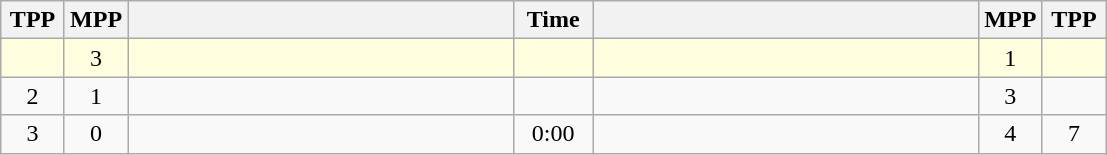<table class="wikitable" style="text-align: center;" |>
<tr>
<th width="35">TPP</th>
<th width="35">MPP</th>
<th width="250"></th>
<th width="45">Time</th>
<th width="250"></th>
<th width="35">MPP</th>
<th width="35">TPP</th>
</tr>
<tr bgcolor="lightyellow">
<td></td>
<td>3</td>
<td style="text-align:left;"></td>
<td></td>
<td style="text-align:left;"><strong></strong></td>
<td>1</td>
<td></td>
</tr>
<tr>
<td>2</td>
<td>1</td>
<td style="text-align:left;"><strong></strong></td>
<td></td>
<td style="text-align:left;"></td>
<td>3</td>
<td></td>
</tr>
<tr>
<td>3</td>
<td>0</td>
<td style="text-align:left;"><strong></strong></td>
<td>0:00</td>
<td style="text-align:left;"></td>
<td>4</td>
<td>7</td>
</tr>
</table>
